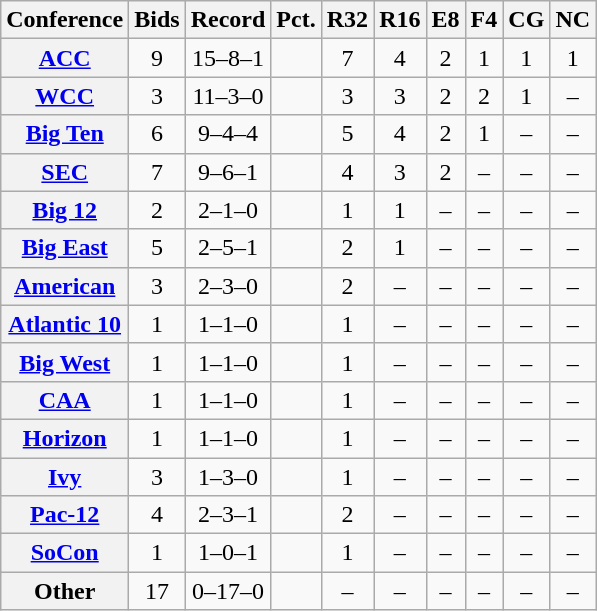<table class="wikitable sortable plainrowheaders" style="text-align:center;">
<tr>
<th scope="col">Conference</th>
<th scope="col" data-sort-type="number">Bids</th>
<th scope="col">Record</th>
<th scope="col" data-sort-type="number">Pct.</th>
<th scope="col" data-sort-type="number">R32</th>
<th scope="col" data-sort-type="number">R16</th>
<th scope="col" data-sort-type="number">E8</th>
<th scope="col" data-sort-type="number">F4</th>
<th scope="col" data-sort-type="number">CG</th>
<th scope="col" data-sort-type="number">NC</th>
</tr>
<tr>
<th scope="row"><a href='#'>ACC</a></th>
<td>9</td>
<td>15–8–1</td>
<td></td>
<td>7</td>
<td>4</td>
<td>2</td>
<td>1</td>
<td>1</td>
<td>1</td>
</tr>
<tr>
<th scope="row"><a href='#'>WCC</a></th>
<td>3</td>
<td>11–3–0</td>
<td></td>
<td>3</td>
<td>3</td>
<td>2</td>
<td>2</td>
<td>1</td>
<td data-sort-value="-1">–</td>
</tr>
<tr>
<th scope="row"><a href='#'>Big Ten</a></th>
<td>6</td>
<td>9–4–4</td>
<td></td>
<td>5</td>
<td>4</td>
<td>2</td>
<td>1</td>
<td data-sort-value="-1">–</td>
<td data-sort-value="-1">–</td>
</tr>
<tr>
<th scope="row"><a href='#'>SEC</a></th>
<td>7</td>
<td>9–6–1</td>
<td></td>
<td>4</td>
<td>3</td>
<td>2</td>
<td data-sort-value="-1">–</td>
<td data-sort-value="-1">–</td>
<td data-sort-value="-1">–</td>
</tr>
<tr>
<th scope="row"><a href='#'>Big 12</a></th>
<td>2</td>
<td>2–1–0</td>
<td></td>
<td>1</td>
<td>1</td>
<td data-sort-value="-1">–</td>
<td data-sort-value="-1">–</td>
<td data-sort-value="-1">–</td>
<td data-sort-value="-1">–</td>
</tr>
<tr>
<th scope="row"><a href='#'>Big East</a></th>
<td>5</td>
<td>2–5–1</td>
<td></td>
<td>2</td>
<td>1</td>
<td data-sort-value="-1">–</td>
<td data-sort-value="-1">–</td>
<td data-sort-value="-1">–</td>
<td data-sort-value="-1">–</td>
</tr>
<tr>
<th scope="row"><a href='#'>American</a></th>
<td>3</td>
<td>2–3–0</td>
<td></td>
<td>2</td>
<td data-sort-value="-1">–</td>
<td data-sort-value="-1">–</td>
<td data-sort-value="-1">–</td>
<td data-sort-value="-1">–</td>
<td data-sort-value="-1">–</td>
</tr>
<tr>
<th scope="row"><a href='#'>Atlantic 10</a></th>
<td>1</td>
<td>1–1–0</td>
<td></td>
<td>1</td>
<td data-sort-value="-1">–</td>
<td data-sort-value="-1">–</td>
<td data-sort-value="-1">–</td>
<td data-sort-value="-1">–</td>
<td data-sort-value="-1">–</td>
</tr>
<tr>
<th scope="row"><a href='#'>Big West</a></th>
<td>1</td>
<td>1–1–0</td>
<td></td>
<td>1</td>
<td data-sort-value="-1">–</td>
<td data-sort-value="-1">–</td>
<td data-sort-value="-1">–</td>
<td data-sort-value="-1">–</td>
<td data-sort-value="-1">–</td>
</tr>
<tr>
<th scope="row"><a href='#'>CAA</a></th>
<td>1</td>
<td>1–1–0</td>
<td></td>
<td>1</td>
<td data-sort-value="-1">–</td>
<td data-sort-value="-1">–</td>
<td data-sort-value="-1">–</td>
<td data-sort-value="-1">–</td>
<td data-sort-value="-1">–</td>
</tr>
<tr>
<th scope="row"><a href='#'>Horizon</a></th>
<td>1</td>
<td>1–1–0</td>
<td></td>
<td>1</td>
<td data-sort-value="-1">–</td>
<td data-sort-value="-1">–</td>
<td data-sort-value="-1">–</td>
<td data-sort-value="-1">–</td>
<td data-sort-value="-1">–</td>
</tr>
<tr>
<th scope="row"><a href='#'>Ivy</a></th>
<td>3</td>
<td>1–3–0</td>
<td></td>
<td>1</td>
<td data-sort-value="-1">–</td>
<td data-sort-value="-1">–</td>
<td data-sort-value="-1">–</td>
<td data-sort-value="-1">–</td>
<td data-sort-value="-1">–</td>
</tr>
<tr>
<th scope="row"><a href='#'>Pac-12</a></th>
<td>4</td>
<td>2–3–1</td>
<td></td>
<td>2</td>
<td data-sort-value="-1">–</td>
<td data-sort-value="-1">–</td>
<td data-sort-value="-1">–</td>
<td data-sort-value="-1">–</td>
<td data-sort-value="-1">–</td>
</tr>
<tr>
<th scope="row"><a href='#'>SoCon</a></th>
<td>1</td>
<td>1–0–1</td>
<td></td>
<td>1</td>
<td data-sort-value="-1">–</td>
<td data-sort-value="-1">–</td>
<td data-sort-value="-1">–</td>
<td data-sort-value="-1">–</td>
<td data-sort-value="-1">–</td>
</tr>
<tr>
<th scope="row">Other</th>
<td>17</td>
<td>0–17–0</td>
<td></td>
<td data-sort-value="-1">–</td>
<td data-sort-value="-1">–</td>
<td data-sort-value="-1">–</td>
<td data-sort-value="-1">–</td>
<td data-sort-value="-1">–</td>
<td data-sort-value="-1">–</td>
</tr>
</table>
